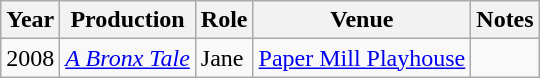<table class="wikitable">
<tr>
<th>Year</th>
<th>Production</th>
<th>Role</th>
<th>Venue</th>
<th>Notes</th>
</tr>
<tr>
<td>2008</td>
<td><em><a href='#'>A Bronx Tale</a></em></td>
<td>Jane</td>
<td><a href='#'>Paper Mill Playhouse</a></td>
<td></td>
</tr>
</table>
